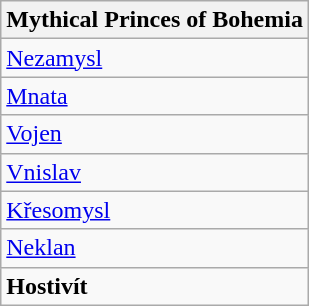<table class="wikitable">
<tr>
<th colspan="2">Mythical Princes of Bohemia</th>
</tr>
<tr>
<td><a href='#'>Nezamysl</a></td>
</tr>
<tr>
<td><a href='#'>Mnata</a></td>
</tr>
<tr>
<td><a href='#'>Vojen</a></td>
</tr>
<tr>
<td><a href='#'>Vnislav</a></td>
</tr>
<tr>
<td><a href='#'>Křesomysl</a></td>
</tr>
<tr>
<td><a href='#'>Neklan</a></td>
</tr>
<tr>
<td><strong>Hostivít</strong></td>
</tr>
</table>
